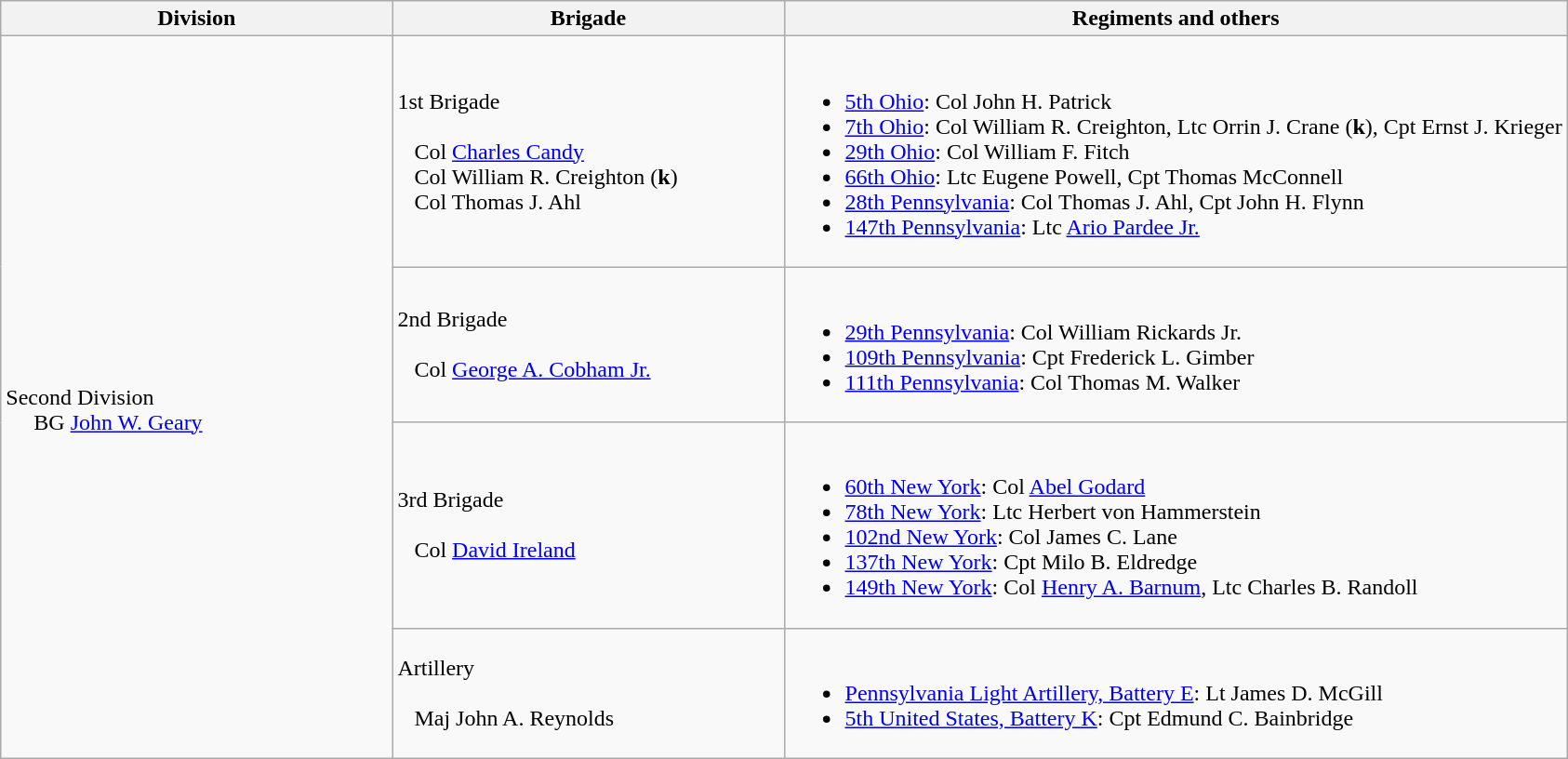<table class="wikitable">
<tr>
<th width=25%>Division</th>
<th width=25%>Brigade</th>
<th>Regiments and others</th>
</tr>
<tr>
<td rowspan=4><br>Second Division
<br>    
BG <a href='#'>John W. Geary</a></td>
<td>1st Brigade<br><br>  
Col <a href='#'>Charles Candy</a>
<br>  
Col William R. Creighton (<strong>k</strong>)
<br>  
Col Thomas J. Ahl</td>
<td><br><ul><li><a href='#'>5th Ohio</a>: Col John H. Patrick</li><li><a href='#'>7th Ohio</a>: Col William R. Creighton, Ltc Orrin J. Crane (<strong>k</strong>), Cpt Ernst J. Krieger</li><li><a href='#'>29th Ohio</a>: Col William F. Fitch</li><li><a href='#'>66th Ohio</a>: Ltc Eugene Powell, Cpt Thomas McConnell</li><li><a href='#'>28th Pennsylvania</a>: Col Thomas J. Ahl, Cpt John H. Flynn</li><li><a href='#'>147th Pennsylvania</a>: Ltc <a href='#'>Ario Pardee Jr.</a></li></ul></td>
</tr>
<tr>
<td>2nd Brigade<br><br>  
Col <a href='#'>George A. Cobham Jr.</a></td>
<td><br><ul><li><a href='#'>29th Pennsylvania</a>: Col William Rickards Jr.</li><li><a href='#'>109th Pennsylvania</a>: Cpt Frederick L. Gimber</li><li><a href='#'>111th Pennsylvania</a>: Col Thomas M. Walker</li></ul></td>
</tr>
<tr>
<td>3rd Brigade<br><br>  
Col <a href='#'>David Ireland</a></td>
<td><br><ul><li><a href='#'>60th New York</a>: Col <a href='#'>Abel Godard</a></li><li><a href='#'>78th New York</a>: Ltc Herbert von Hammerstein</li><li><a href='#'>102nd New York</a>: Col James C. Lane</li><li><a href='#'>137th New York</a>: Cpt Milo B. Eldredge</li><li><a href='#'>149th New York</a>: Col <a href='#'>Henry A. Barnum</a>, Ltc Charles B. Randoll</li></ul></td>
</tr>
<tr>
<td>Artillery<br><br>  
Maj John A. Reynolds</td>
<td><br><ul><li><a href='#'>Pennsylvania Light Artillery, Battery E</a>: Lt James D. McGill</li><li><a href='#'>5th United States, Battery K</a>: Cpt Edmund C. Bainbridge</li></ul></td>
</tr>
</table>
